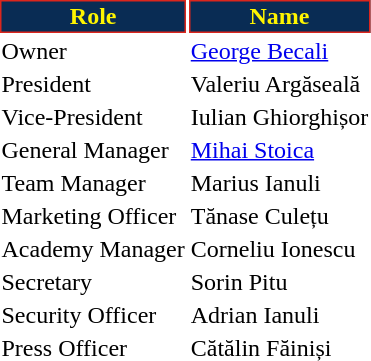<table class="toccolours">
<tr>
<th style="background:#092c54;color:#fff500;border:1px solid #db261d;;">Role</th>
<th style="background:#092c54;color:#fff500;border:1px solid #db261d;;">Name</th>
</tr>
<tr>
<td>Owner</td>
<td> <a href='#'>George Becali</a></td>
</tr>
<tr>
<td>President</td>
<td> Valeriu Argăseală</td>
</tr>
<tr>
<td>Vice-President</td>
<td> Iulian Ghiorghișor</td>
</tr>
<tr>
<td>General Manager</td>
<td> <a href='#'>Mihai Stoica</a></td>
</tr>
<tr>
<td>Team Manager</td>
<td> Marius Ianuli</td>
</tr>
<tr>
<td>Marketing Officer</td>
<td> Tănase Culețu</td>
</tr>
<tr>
<td>Academy Manager</td>
<td> Corneliu Ionescu</td>
</tr>
<tr>
<td>Secretary</td>
<td> Sorin Pitu</td>
</tr>
<tr>
<td>Security Officer</td>
<td> Adrian Ianuli</td>
</tr>
<tr>
<td>Press Officer</td>
<td> Cătălin Făiniși</td>
</tr>
</table>
